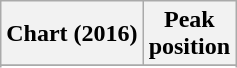<table class="wikitable sortable plainrowheaders">
<tr>
<th>Chart (2016)</th>
<th>Peak <br> position</th>
</tr>
<tr>
</tr>
<tr>
</tr>
</table>
